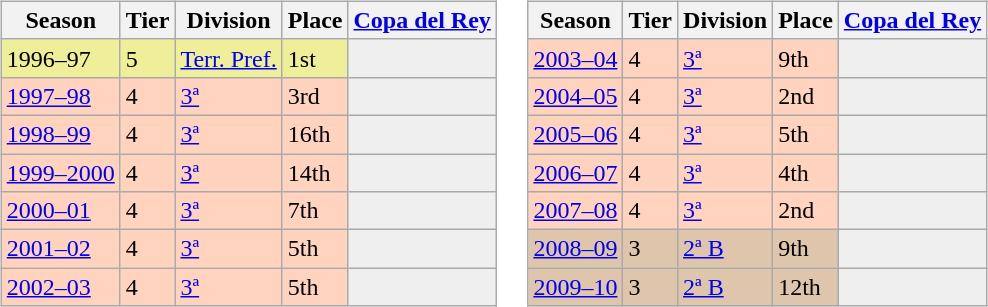<table>
<tr>
<td valign="top" width=0%><br><table class="wikitable">
<tr style="background:#f0f6fa;">
<th>Season</th>
<th>Tier</th>
<th>Division</th>
<th>Place</th>
<th><a href='#'>Copa del Rey</a></th>
</tr>
<tr>
<td style="background:#EFEF99;">1996–97</td>
<td style="background:#EFEF99;">5</td>
<td style="background:#EFEF99;"><a href='#'>Terr. Pref.</a></td>
<td style="background:#EFEF99;">1st</td>
<th style="background:#efefef;"></th>
</tr>
<tr>
<td style="background:#FFD3BD;"><a href='#'>1997–98</a></td>
<td style="background:#FFD3BD;">4</td>
<td style="background:#FFD3BD;"><a href='#'>3ª</a></td>
<td style="background:#FFD3BD;">3rd</td>
<td style="background:#efefef;"></td>
</tr>
<tr>
<td style="background:#FFD3BD;"><a href='#'>1998–99</a></td>
<td style="background:#FFD3BD;">4</td>
<td style="background:#FFD3BD;"><a href='#'>3ª</a></td>
<td style="background:#FFD3BD;">16th</td>
<td style="background:#efefef;"></td>
</tr>
<tr>
<td style="background:#FFD3BD;"><a href='#'>1999–2000</a></td>
<td style="background:#FFD3BD;">4</td>
<td style="background:#FFD3BD;"><a href='#'>3ª</a></td>
<td style="background:#FFD3BD;">14th</td>
<td style="background:#efefef;"></td>
</tr>
<tr>
<td style="background:#FFD3BD;"><a href='#'>2000–01</a></td>
<td style="background:#FFD3BD;">4</td>
<td style="background:#FFD3BD;"><a href='#'>3ª</a></td>
<td style="background:#FFD3BD;">7th</td>
<td style="background:#efefef;"></td>
</tr>
<tr>
<td style="background:#FFD3BD;"><a href='#'>2001–02</a></td>
<td style="background:#FFD3BD;">4</td>
<td style="background:#FFD3BD;"><a href='#'>3ª</a></td>
<td style="background:#FFD3BD;">5th</td>
<td style="background:#efefef;"></td>
</tr>
<tr>
<td style="background:#FFD3BD;"><a href='#'>2002–03</a></td>
<td style="background:#FFD3BD;">4</td>
<td style="background:#FFD3BD;"><a href='#'>3ª</a></td>
<td style="background:#FFD3BD;">5th</td>
<td style="background:#efefef;"></td>
</tr>
</table>
</td>
<td valign="top" width=0%><br><table class="wikitable">
<tr style="background:#f0f6fa;">
<th>Season</th>
<th>Tier</th>
<th>Division</th>
<th>Place</th>
<th><a href='#'>Copa del Rey</a></th>
</tr>
<tr>
<td style="background:#FFD3BD;"><a href='#'>2003–04</a></td>
<td style="background:#FFD3BD;">4</td>
<td style="background:#FFD3BD;"><a href='#'>3ª</a></td>
<td style="background:#FFD3BD;">9th</td>
<td style="background:#efefef;"></td>
</tr>
<tr>
<td style="background:#FFD3BD;"><a href='#'>2004–05</a></td>
<td style="background:#FFD3BD;">4</td>
<td style="background:#FFD3BD;"><a href='#'>3ª</a></td>
<td style="background:#FFD3BD;">2nd</td>
<td style="background:#efefef;"></td>
</tr>
<tr>
<td style="background:#FFD3BD;"><a href='#'>2005–06</a></td>
<td style="background:#FFD3BD;">4</td>
<td style="background:#FFD3BD;"><a href='#'>3ª</a></td>
<td style="background:#FFD3BD;">5th</td>
<td style="background:#efefef;"></td>
</tr>
<tr>
<td style="background:#FFD3BD;"><a href='#'>2006–07</a></td>
<td style="background:#FFD3BD;">4</td>
<td style="background:#FFD3BD;"><a href='#'>3ª</a></td>
<td style="background:#FFD3BD;">4th</td>
<td style="background:#efefef;"></td>
</tr>
<tr>
<td style="background:#FFD3BD;"><a href='#'>2007–08</a></td>
<td style="background:#FFD3BD;">4</td>
<td style="background:#FFD3BD;"><a href='#'>3ª</a></td>
<td style="background:#FFD3BD;">2nd</td>
<td style="background:#efefef;"></td>
</tr>
<tr>
<td style="background:#DEC5AB;"><a href='#'>2008–09</a></td>
<td style="background:#DEC5AB;">3</td>
<td style="background:#DEC5AB;"><a href='#'>2ª B</a></td>
<td style="background:#DEC5AB;">9th</td>
<td style="background:#efefef;"></td>
</tr>
<tr>
<td style="background:#DEC5AB;"><a href='#'>2009–10</a></td>
<td style="background:#DEC5AB;">3</td>
<td style="background:#DEC5AB;"><a href='#'>2ª B</a></td>
<td style="background:#DEC5AB;">12th</td>
<td style="background:#efefef;"></td>
</tr>
</table>
</td>
</tr>
</table>
